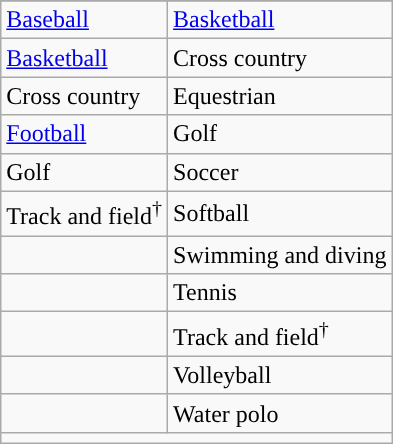<table class="wikitable" style=" ">
<tr>
</tr>
<tr>
<td><a href='#'>Baseball</a></td>
<td><a href='#'>Basketball</a></td>
</tr>
<tr>
<td><a href='#'>Basketball</a></td>
<td>Cross country</td>
</tr>
<tr>
<td>Cross country</td>
<td>Equestrian</td>
</tr>
<tr>
<td><a href='#'>Football</a></td>
<td>Golf</td>
</tr>
<tr>
<td>Golf</td>
<td>Soccer</td>
</tr>
<tr>
<td>Track and field<sup>†</sup></td>
<td>Softball</td>
</tr>
<tr>
<td></td>
<td>Swimming and diving</td>
</tr>
<tr>
<td></td>
<td>Tennis</td>
</tr>
<tr>
<td></td>
<td>Track and field<sup>†</sup></td>
</tr>
<tr>
<td></td>
<td>Volleyball</td>
</tr>
<tr>
<td></td>
<td>Water polo</td>
</tr>
<tr>
<td colspan="2"></td>
</tr>
</table>
